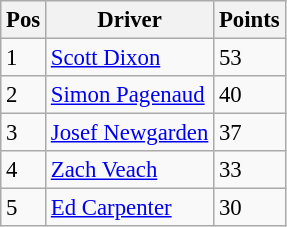<table class="wikitable" style="font-size: 95%">
<tr>
<th>Pos</th>
<th>Driver</th>
<th>Points</th>
</tr>
<tr>
<td>1</td>
<td> <a href='#'>Scott Dixon</a></td>
<td>53</td>
</tr>
<tr>
<td>2</td>
<td> <a href='#'>Simon Pagenaud</a></td>
<td>40</td>
</tr>
<tr>
<td>3</td>
<td> <a href='#'>Josef Newgarden</a></td>
<td>37</td>
</tr>
<tr>
<td>4</td>
<td> <a href='#'>Zach Veach</a></td>
<td>33</td>
</tr>
<tr>
<td>5</td>
<td> <a href='#'>Ed Carpenter</a></td>
<td>30</td>
</tr>
</table>
